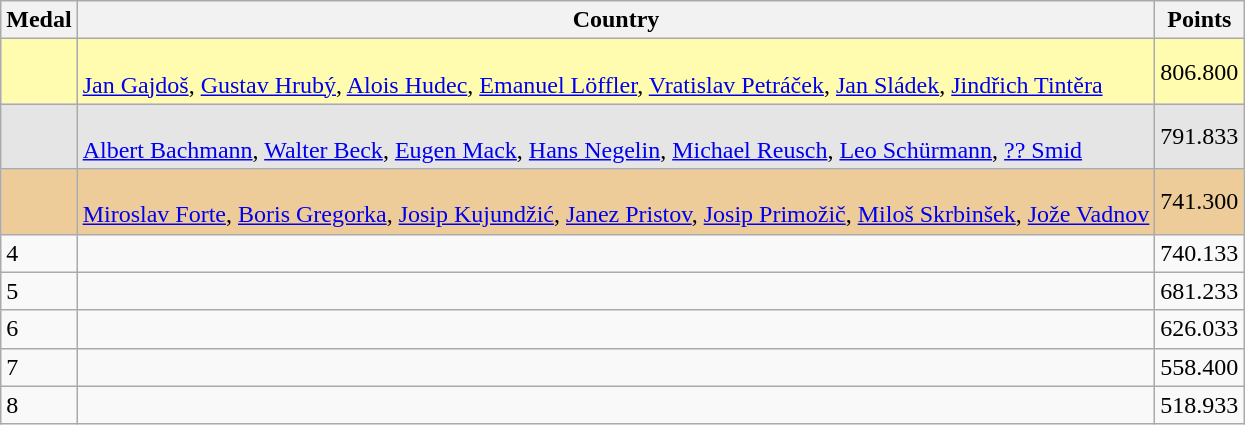<table class="wikitable">
<tr>
<th>Medal</th>
<th>Country</th>
<th>Points</th>
</tr>
<tr style="background:#fffcaf;">
<td></td>
<td><br><a href='#'>Jan Gajdoš</a>, <a href='#'>Gustav Hrubý</a>, <a href='#'>Alois Hudec</a>, <a href='#'>Emanuel Löffler</a>, <a href='#'>Vratislav Petráček</a>, <a href='#'>Jan Sládek</a>, <a href='#'>Jindřich Tintěra</a></td>
<td>806.800</td>
</tr>
<tr style="background:#e5e5e5;">
<td></td>
<td><br> <a href='#'>Albert Bachmann</a>, <a href='#'>Walter Beck</a>, <a href='#'>Eugen Mack</a>, <a href='#'>Hans Negelin</a>, <a href='#'>Michael Reusch</a>, <a href='#'>Leo Schürmann</a>, <a href='#'>?? Smid</a></td>
<td>791.833</td>
</tr>
<tr style="background:#ec9;">
<td></td>
<td><br><a href='#'>Miroslav Forte</a>, <a href='#'>Boris Gregorka</a>, <a href='#'>Josip Kujundžić</a>, <a href='#'>Janez Pristov</a>, <a href='#'>Josip Primožič</a>, <a href='#'>Miloš Skrbinšek</a>, <a href='#'>Jože Vadnov</a></td>
<td>741.300</td>
</tr>
<tr>
<td>4</td>
<td></td>
<td>740.133</td>
</tr>
<tr>
<td>5</td>
<td></td>
<td>681.233</td>
</tr>
<tr>
<td>6</td>
<td></td>
<td>626.033</td>
</tr>
<tr>
<td>7</td>
<td></td>
<td>558.400</td>
</tr>
<tr>
<td>8</td>
<td></td>
<td>518.933</td>
</tr>
</table>
